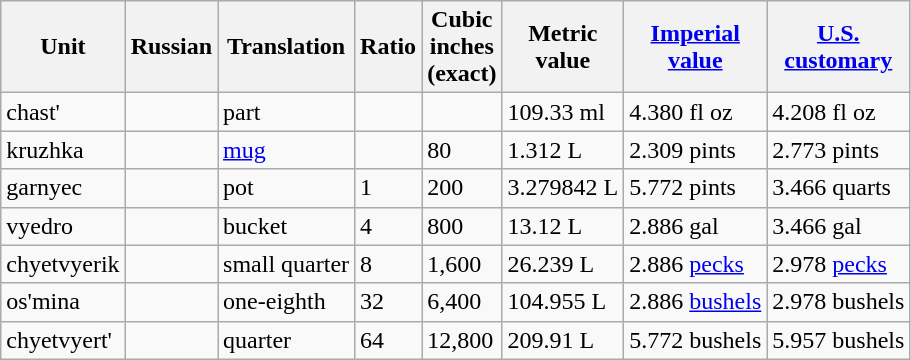<table class="wikitable">
<tr>
<th>Unit</th>
<th>Russian</th>
<th>Translation</th>
<th>Ratio</th>
<th>Cubic<br>inches<br>(exact)</th>
<th>Metric<br>value</th>
<th><a href='#'>Imperial<br>value</a></th>
<th><a href='#'>U.S.<br>customary</a></th>
</tr>
<tr>
<td>chast'</td>
<td></td>
<td>part</td>
<td></td>
<td></td>
<td>109.33 ml</td>
<td>4.380 fl oz</td>
<td>4.208 fl oz</td>
</tr>
<tr>
<td>kruzhka</td>
<td></td>
<td><a href='#'>mug</a></td>
<td></td>
<td>80</td>
<td>1.312 L</td>
<td>2.309 pints</td>
<td>2.773 pints</td>
</tr>
<tr>
<td>garnyec</td>
<td></td>
<td>pot</td>
<td>1</td>
<td>200</td>
<td>3.279842 L</td>
<td>5.772 pints</td>
<td>3.466 quarts</td>
</tr>
<tr>
<td>vyedro</td>
<td></td>
<td>bucket</td>
<td>4</td>
<td>800</td>
<td>13.12 L</td>
<td>2.886 gal</td>
<td>3.466 gal</td>
</tr>
<tr>
<td>chyetvyerik</td>
<td></td>
<td>small quarter</td>
<td>8</td>
<td>1,600</td>
<td>26.239 L</td>
<td>2.886 <a href='#'>pecks</a></td>
<td>2.978 <a href='#'>pecks</a></td>
</tr>
<tr>
<td>os'mina</td>
<td></td>
<td>one-eighth</td>
<td>32</td>
<td>6,400</td>
<td>104.955 L</td>
<td>2.886 <a href='#'>bushels</a></td>
<td>2.978 bushels</td>
</tr>
<tr>
<td>chyetvyert'</td>
<td></td>
<td>quarter</td>
<td>64</td>
<td>12,800</td>
<td>209.91 L</td>
<td>5.772 bushels</td>
<td>5.957 bushels</td>
</tr>
</table>
